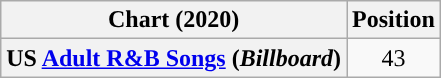<table class="wikitable sortable plainrowheaders" style="text-align:center">
<tr>
<th scope="col">Chart (2020)</th>
<th scope="col">Position</th>
</tr>
<tr>
<th scope="row">US <a href='#'>Adult R&B Songs</a> (<em>Billboard</em>)</th>
<td>43</td>
</tr>
</table>
